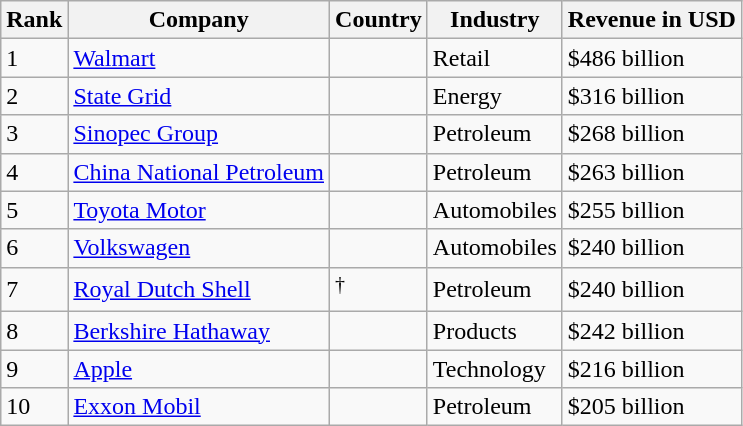<table class="wikitable sortable">
<tr>
<th>Rank</th>
<th>Company</th>
<th>Country</th>
<th>Industry</th>
<th>Revenue in USD</th>
</tr>
<tr>
<td>1</td>
<td><a href='#'>Walmart</a></td>
<td></td>
<td>Retail</td>
<td>$486 billion</td>
</tr>
<tr>
<td>2</td>
<td><a href='#'>State Grid</a></td>
<td></td>
<td>Energy</td>
<td>$316 billion</td>
</tr>
<tr>
<td>3</td>
<td><a href='#'>Sinopec Group</a></td>
<td></td>
<td>Petroleum</td>
<td>$268 billion</td>
</tr>
<tr>
<td>4</td>
<td><a href='#'>China National Petroleum</a></td>
<td></td>
<td>Petroleum</td>
<td>$263 billion</td>
</tr>
<tr>
<td>5</td>
<td><a href='#'>Toyota Motor</a></td>
<td></td>
<td>Automobiles</td>
<td>$255 billion</td>
</tr>
<tr>
<td>6</td>
<td><a href='#'>Volkswagen</a></td>
<td></td>
<td>Automobiles</td>
<td>$240 billion</td>
</tr>
<tr>
<td>7</td>
<td><a href='#'>Royal Dutch Shell</a></td>
<td> <sup>†</sup></td>
<td>Petroleum</td>
<td>$240 billion</td>
</tr>
<tr>
<td>8</td>
<td><a href='#'>Berkshire Hathaway</a></td>
<td></td>
<td>Products</td>
<td>$242 billion</td>
</tr>
<tr>
<td>9</td>
<td><a href='#'>Apple</a></td>
<td></td>
<td>Technology</td>
<td>$216 billion</td>
</tr>
<tr>
<td>10</td>
<td><a href='#'>Exxon Mobil</a></td>
<td></td>
<td>Petroleum</td>
<td>$205 billion</td>
</tr>
</table>
